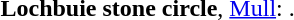<table border="0">
<tr>
<td></td>
<td><strong>Lochbuie stone circle</strong>, <a href='#'>Mull</a>: .</td>
</tr>
</table>
